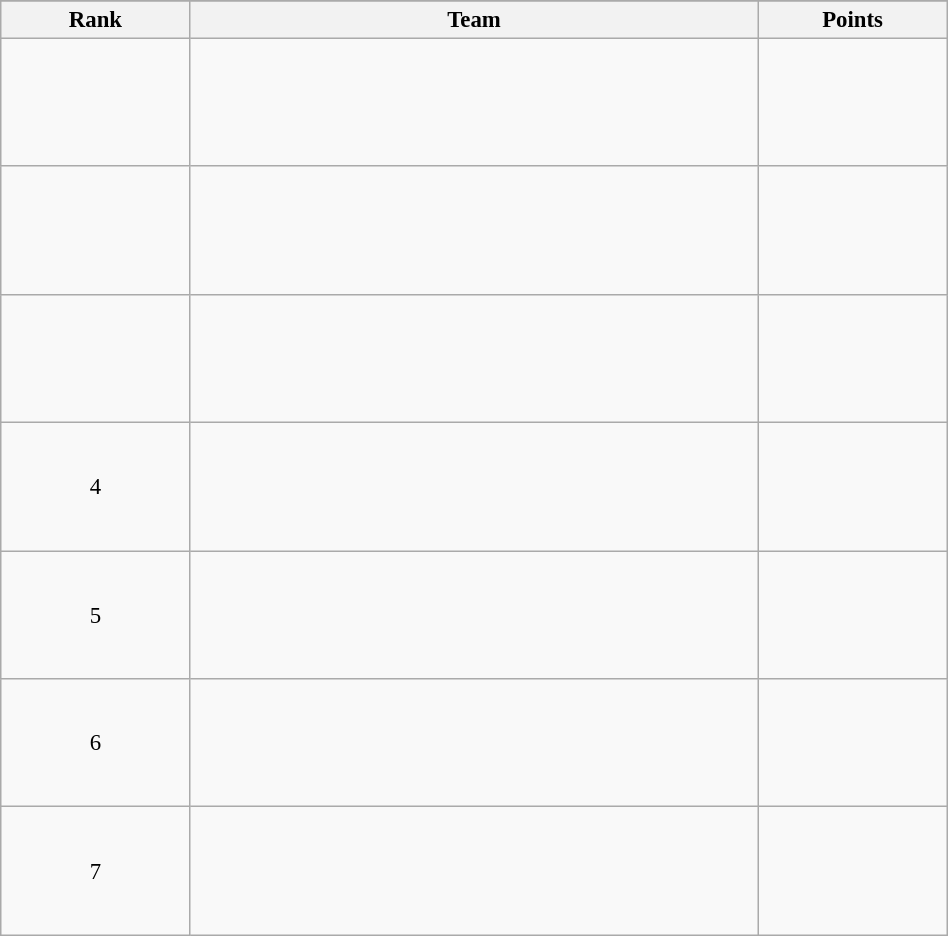<table class="wikitable sortable" style=" text-align:center; font-size:95%;" width="50%">
<tr>
</tr>
<tr>
<th width=10%>Rank</th>
<th width=30%>Team</th>
<th width=10%>Points</th>
</tr>
<tr>
<td align=center></td>
<td align=left><br><br><table width=100%>
<tr>
<td align=left style="border:0"></td>
<td align=right style="border:0"></td>
</tr>
<tr>
<td align=left style="border:0"></td>
<td align=right style="border:0"></td>
</tr>
<tr>
<td align=left style="border:0"></td>
<td align=right style="border:0"></td>
</tr>
<tr>
<td align=left style="border:0"></td>
<td align=right style="border:0"></td>
</tr>
<tr>
<td align=left style="border:0"></td>
<td align=right style="border:0"></td>
</tr>
</table>
</td>
<td></td>
</tr>
<tr>
<td align=center></td>
<td align=left><br><br><table width=100%>
<tr>
<td align=left style="border:0"></td>
<td align=right style="border:0"></td>
</tr>
<tr>
<td align=left style="border:0"></td>
<td align=right style="border:0"></td>
</tr>
<tr>
<td align=left style="border:0"></td>
<td align=right style="border:0"></td>
</tr>
<tr>
<td align=left style="border:0"></td>
<td align=right style="border:0"></td>
</tr>
<tr>
<td align=left style="border:0"></td>
<td align=right style="border:0"></td>
</tr>
</table>
</td>
<td></td>
</tr>
<tr>
<td align=center></td>
<td align=left><br><br><table width=100%>
<tr>
<td align=left style="border:0"></td>
<td align=right style="border:0"></td>
</tr>
<tr>
<td align=left style="border:0"></td>
<td align=right style="border:0"></td>
</tr>
<tr>
<td align=left style="border:0"></td>
<td align=right style="border:0"></td>
</tr>
<tr>
<td align=left style="border:0"></td>
<td align=right style="border:0"></td>
</tr>
<tr>
<td align=left style="border:0"></td>
<td align=right style="border:0"></td>
</tr>
</table>
</td>
<td></td>
</tr>
<tr>
<td align=center>4</td>
<td align=left><br><br><table width=100%>
<tr>
<td align=left style="border:0"></td>
<td align=right style="border:0"></td>
</tr>
<tr>
<td align=left style="border:0"></td>
<td align=right style="border:0"></td>
</tr>
<tr>
<td align=left style="border:0"></td>
<td align=right style="border:0"></td>
</tr>
<tr>
<td align=left style="border:0"></td>
<td align=right style="border:0"></td>
</tr>
<tr>
<td align=left style="border:0"></td>
<td align=right style="border:0"></td>
</tr>
</table>
</td>
<td></td>
</tr>
<tr>
<td align=center>5</td>
<td align=left><br><br><table width=100%>
<tr>
<td align=left style="border:0"></td>
<td align=right style="border:0"></td>
</tr>
<tr>
<td align=left style="border:0"></td>
<td align=right style="border:0"></td>
</tr>
<tr>
<td align=left style="border:0"></td>
<td align=right style="border:0"></td>
</tr>
<tr>
<td align=left style="border:0"></td>
<td align=right style="border:0"></td>
</tr>
<tr>
<td align=left style="border:0"></td>
<td align=right style="border:0"></td>
</tr>
</table>
</td>
<td></td>
</tr>
<tr>
<td align=center>6</td>
<td align=left><br><br><table width=100%>
<tr>
<td align=left style="border:0"></td>
<td align=right style="border:0"></td>
</tr>
<tr>
<td align=left style="border:0"></td>
<td align=right style="border:0"></td>
</tr>
<tr>
<td align=left style="border:0"></td>
<td align=right style="border:0"></td>
</tr>
<tr>
<td align=left style="border:0"></td>
<td align=right style="border:0"></td>
</tr>
<tr>
<td align=left style="border:0"></td>
<td align=right style="border:0"></td>
</tr>
</table>
</td>
<td></td>
</tr>
<tr>
<td align=center>7</td>
<td align=left><br><br><table width=100%>
<tr>
<td align=left style="border:0"></td>
<td align=right style="border:0"></td>
</tr>
<tr>
<td align=left style="border:0"></td>
<td align=right style="border:0"></td>
</tr>
<tr>
<td align=left style="border:0"></td>
<td align=right style="border:0"></td>
</tr>
<tr>
<td align=left style="border:0"></td>
<td align=right style="border:0"></td>
</tr>
<tr>
<td align=left style="border:0"></td>
<td align=right style="border:0"></td>
</tr>
</table>
</td>
<td></td>
</tr>
</table>
